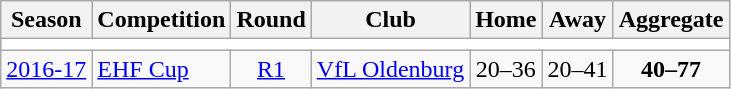<table class="wikitable">
<tr>
<th>Season</th>
<th>Competition</th>
<th>Round</th>
<th>Club</th>
<th>Home</th>
<th>Away</th>
<th>Aggregate</th>
</tr>
<tr>
<td colspan="7" bgcolor=white></td>
</tr>
<tr>
<td><a href='#'>2016-17</a></td>
<td><a href='#'>EHF Cup</a></td>
<td style="text-align:center;"><a href='#'>R1</a></td>
<td> <a href='#'>VfL Oldenburg</a></td>
<td style="text-align:center;">20–36</td>
<td style="text-align:center;">20–41</td>
<td style="text-align:center;"><strong>40–77</strong></td>
</tr>
</table>
